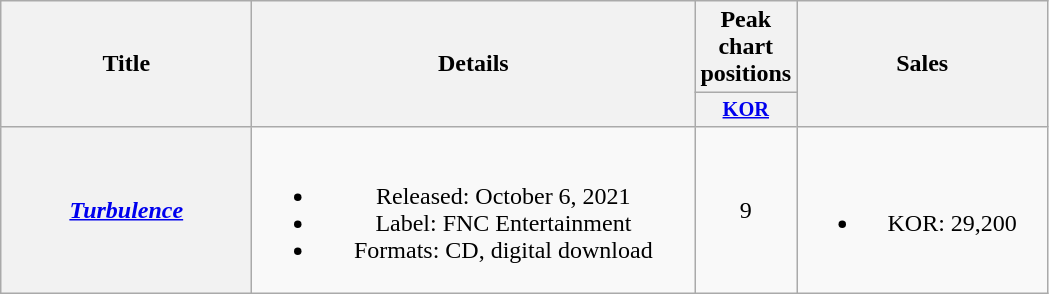<table class="wikitable plainrowheaders" style="text-align:center;">
<tr>
<th rowspan="2" style="width:10em;">Title</th>
<th rowspan="2" style="width:18em;">Details</th>
<th>Peak chart positions</th>
<th rowspan="2" style="width:10em;">Sales</th>
</tr>
<tr>
<th scope="col" style="width:2.5em;font-size:85%;"><a href='#'>KOR</a><br></th>
</tr>
<tr>
<th scope="row"><em><a href='#'>Turbulence</a></em></th>
<td><br><ul><li>Released: October 6, 2021</li><li>Label: FNC Entertainment</li><li>Formats: CD, digital download</li></ul></td>
<td>9</td>
<td><br><ul><li>KOR: 29,200</li></ul></td>
</tr>
</table>
